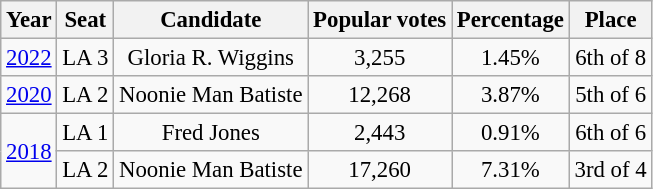<table class="wikitable  mw-collapsible mw-collapsed" style="text-align:center; font-size:95%">
<tr>
<th>Year</th>
<th>Seat</th>
<th>Candidate</th>
<th>Popular votes</th>
<th>Percentage</th>
<th>Place</th>
</tr>
<tr>
<td><a href='#'>2022</a></td>
<td>LA 3</td>
<td>Gloria R. Wiggins</td>
<td>3,255</td>
<td>1.45%</td>
<td>6th of 8</td>
</tr>
<tr>
<td><a href='#'>2020</a></td>
<td>LA 2</td>
<td>Noonie Man Batiste</td>
<td>12,268</td>
<td>3.87%</td>
<td>5th of 6</td>
</tr>
<tr>
<td rowspan=2><a href='#'>2018</a></td>
<td>LA 1</td>
<td>Fred Jones</td>
<td>2,443</td>
<td>0.91%</td>
<td>6th of 6</td>
</tr>
<tr>
<td>LA 2</td>
<td>Noonie Man Batiste</td>
<td>17,260</td>
<td>7.31%</td>
<td>3rd of 4</td>
</tr>
</table>
